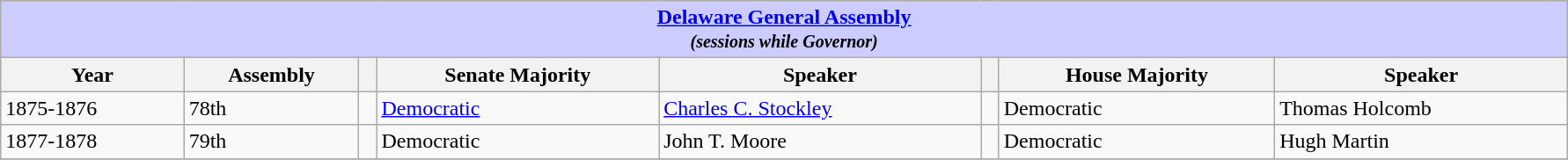<table class=wikitable style="width: 94%" style="text-align: center;" align="center">
<tr bgcolor=#cccccc>
<th colspan=12 style="background: #ccccff;"><strong><a href='#'>Delaware General Assembly</a></strong> <br> <small> <em>(sessions while Governor)</em></small></th>
</tr>
<tr>
<th><strong>Year</strong></th>
<th><strong>Assembly</strong></th>
<th></th>
<th><strong>Senate Majority</strong></th>
<th><strong>Speaker</strong></th>
<th></th>
<th><strong>House Majority</strong></th>
<th><strong>Speaker</strong></th>
</tr>
<tr>
<td>1875-1876</td>
<td>78th</td>
<td></td>
<td><a href='#'>Democratic</a></td>
<td><a href='#'>Charles C. Stockley</a></td>
<td></td>
<td>Democratic</td>
<td>Thomas Holcomb</td>
</tr>
<tr>
<td>1877-1878</td>
<td>79th</td>
<td></td>
<td>Democratic</td>
<td>John T. Moore</td>
<td></td>
<td>Democratic</td>
<td>Hugh Martin</td>
</tr>
<tr>
</tr>
</table>
